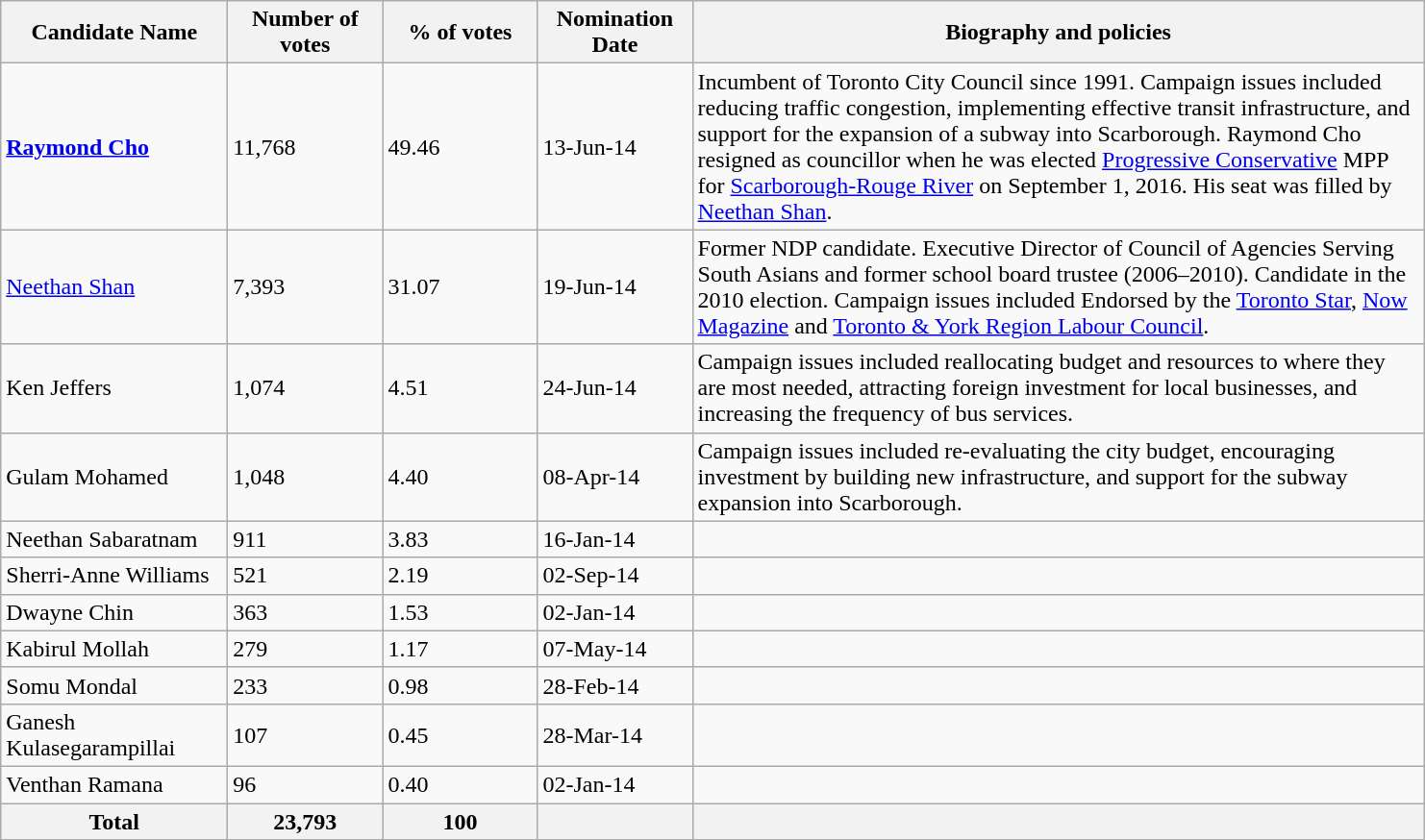<table class="wikitable">
<tr>
<th scope="col" style="width: 150px;">Candidate Name</th>
<th scope="col" style="width: 100px;">Number of votes</th>
<th scope="col" style="width: 100px;">% of votes</th>
<th scope="col" style="width: 100px;">Nomination Date</th>
<th scope="col" style="width: 500px;">Biography and policies</th>
</tr>
<tr>
<td><strong><a href='#'>Raymond Cho</a></strong></td>
<td>11,768</td>
<td>49.46</td>
<td>13-Jun-14</td>
<td>Incumbent of Toronto City Council since 1991. Campaign issues included reducing traffic congestion, implementing effective transit infrastructure, and support for the expansion of a subway into Scarborough. Raymond Cho resigned as councillor when he was elected <a href='#'>Progressive Conservative</a> MPP for <a href='#'>Scarborough-Rouge River</a> on September 1, 2016. His seat was filled by <a href='#'>Neethan Shan</a>.</td>
</tr>
<tr>
<td><a href='#'>Neethan Shan</a></td>
<td>7,393</td>
<td>31.07</td>
<td>19-Jun-14</td>
<td>Former NDP candidate. Executive Director of Council of Agencies Serving South Asians and former school board trustee (2006–2010). Candidate in the 2010 election. Campaign issues included Endorsed by the <a href='#'>Toronto Star</a>, <a href='#'>Now Magazine</a> and <a href='#'>Toronto & York Region Labour Council</a>.</td>
</tr>
<tr>
<td>Ken Jeffers</td>
<td>1,074</td>
<td>4.51</td>
<td>24-Jun-14</td>
<td>Campaign issues included reallocating budget and resources to where they are most needed, attracting foreign investment for local businesses, and increasing the frequency of bus services.</td>
</tr>
<tr>
<td>Gulam Mohamed</td>
<td>1,048</td>
<td>4.40</td>
<td>08-Apr-14</td>
<td>Campaign issues included re-evaluating the city budget, encouraging investment by building new infrastructure, and support for the subway expansion into Scarborough.</td>
</tr>
<tr>
<td>Neethan Sabaratnam</td>
<td>911</td>
<td>3.83</td>
<td>16-Jan-14</td>
<td></td>
</tr>
<tr>
<td>Sherri-Anne Williams</td>
<td>521</td>
<td>2.19</td>
<td>02-Sep-14</td>
<td></td>
</tr>
<tr>
<td>Dwayne Chin</td>
<td>363</td>
<td>1.53</td>
<td>02-Jan-14</td>
<td></td>
</tr>
<tr>
<td>Kabirul Mollah</td>
<td>279</td>
<td>1.17</td>
<td>07-May-14</td>
<td></td>
</tr>
<tr>
<td>Somu Mondal</td>
<td>233</td>
<td>0.98</td>
<td>28-Feb-14</td>
<td></td>
</tr>
<tr>
<td>Ganesh Kulasegarampillai</td>
<td>107</td>
<td>0.45</td>
<td>28-Mar-14</td>
<td></td>
</tr>
<tr>
<td>Venthan Ramana</td>
<td>96</td>
<td>0.40</td>
<td>02-Jan-14</td>
<td></td>
</tr>
<tr>
<th>Total</th>
<th>23,793</th>
<th>100</th>
<th></th>
<th></th>
</tr>
</table>
